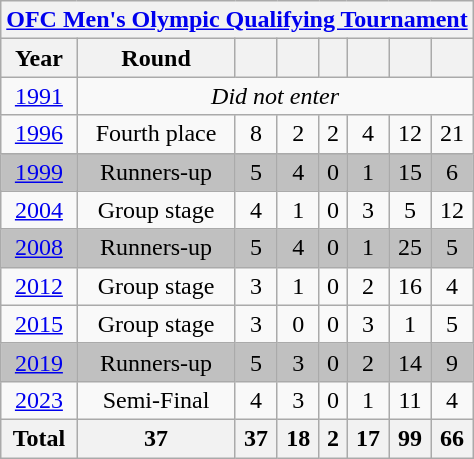<table class="wikitable" style="text-align: center;">
<tr>
<th colspan=9><a href='#'>OFC Men's Olympic Qualifying Tournament</a></th>
</tr>
<tr>
<th>Year</th>
<th>Round</th>
<th></th>
<th></th>
<th></th>
<th></th>
<th></th>
<th></th>
</tr>
<tr>
<td> <a href='#'>1991</a></td>
<td colspan=7><em>Did not enter</em></td>
</tr>
<tr>
<td> <a href='#'>1996</a></td>
<td>Fourth place</td>
<td>8</td>
<td>2</td>
<td>2</td>
<td>4</td>
<td>12</td>
<td>21</td>
</tr>
<tr bgcolor=silver>
<td> <a href='#'>1999</a></td>
<td>Runners-up</td>
<td>5</td>
<td>4</td>
<td>0</td>
<td>1</td>
<td>15</td>
<td>6</td>
</tr>
<tr>
<td> <a href='#'>2004</a></td>
<td>Group stage</td>
<td>4</td>
<td>1</td>
<td>0</td>
<td>3</td>
<td>5</td>
<td>12</td>
</tr>
<tr bgcolor=silver>
<td> <a href='#'>2008</a></td>
<td>Runners-up</td>
<td>5</td>
<td>4</td>
<td>0</td>
<td>1</td>
<td>25</td>
<td>5</td>
</tr>
<tr>
<td> <a href='#'>2012</a></td>
<td>Group stage</td>
<td>3</td>
<td>1</td>
<td>0</td>
<td>2</td>
<td>16</td>
<td>4</td>
</tr>
<tr>
<td> <a href='#'>2015</a></td>
<td>Group stage</td>
<td>3</td>
<td>0</td>
<td>0</td>
<td>3</td>
<td>1</td>
<td>5</td>
</tr>
<tr bgcolor=silver>
<td> <a href='#'>2019</a></td>
<td>Runners-up</td>
<td>5</td>
<td>3</td>
<td>0</td>
<td>2</td>
<td>14</td>
<td>9</td>
</tr>
<tr>
<td> <a href='#'>2023</a></td>
<td>Semi-Final</td>
<td>4</td>
<td>3</td>
<td>0</td>
<td>1</td>
<td>11</td>
<td>4</td>
</tr>
<tr>
<th><strong>Total</strong></th>
<th>37</th>
<th><strong>37</strong></th>
<th><strong>18</strong></th>
<th><strong>2</strong></th>
<th><strong>17</strong></th>
<th><strong>99</strong></th>
<th><strong>66</strong></th>
</tr>
</table>
